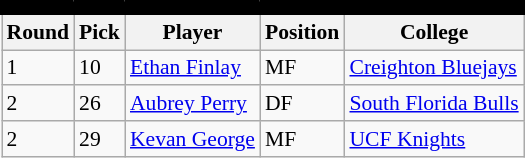<table class="wikitable sortable" style="text-align:center; font-size:90%; text-align:left;">
<tr style="border-spacing: 2px; border: 2px solid black;">
<td colspan="7" bgcolor="#000000" color="#000000" border="#FED000" align="center"><strong></strong></td>
</tr>
<tr>
<th><strong>Round</strong></th>
<th><strong>Pick</strong></th>
<th><strong>Player</strong></th>
<th><strong>Position</strong></th>
<th><strong>College</strong></th>
</tr>
<tr>
<td>1</td>
<td>10</td>
<td> <a href='#'>Ethan Finlay</a></td>
<td>MF</td>
<td><a href='#'>Creighton Bluejays</a></td>
</tr>
<tr>
<td>2</td>
<td>26</td>
<td> <a href='#'>Aubrey Perry</a></td>
<td>DF</td>
<td><a href='#'>South Florida Bulls</a></td>
</tr>
<tr>
<td>2</td>
<td>29</td>
<td> <a href='#'>Kevan George</a></td>
<td>MF</td>
<td><a href='#'>UCF Knights</a></td>
</tr>
</table>
